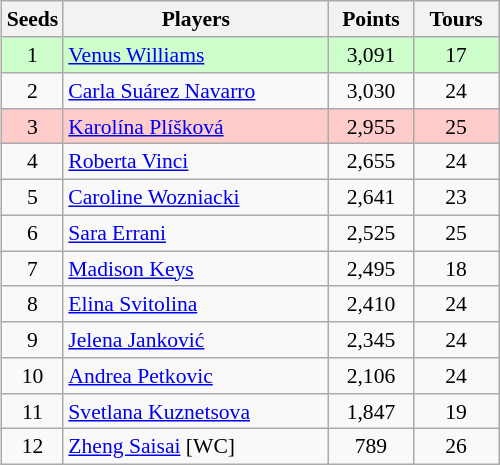<table class="sortable wikitable"  style="float:right; text-align:center; font-size:90%; text:justify;">
<tr>
<th width=20>Seeds</th>
<th width=170>Players</th>
<th width=50>Points</th>
<th width=50>Tours</th>
</tr>
<tr style="background:#cfc;">
<td>1</td>
<td align=left> <a href='#'>Venus Williams</a></td>
<td>3,091</td>
<td>17</td>
</tr>
<tr>
<td>2</td>
<td align=left> <a href='#'>Carla Suárez Navarro</a></td>
<td>3,030</td>
<td>24</td>
</tr>
<tr style="background:#fcc;">
<td>3</td>
<td align=left> <a href='#'>Karolína Plíšková</a></td>
<td>2,955</td>
<td>25</td>
</tr>
<tr>
<td>4</td>
<td align=left> <a href='#'>Roberta Vinci</a></td>
<td>2,655</td>
<td>24</td>
</tr>
<tr>
<td>5</td>
<td align=left> <a href='#'>Caroline Wozniacki</a></td>
<td>2,641</td>
<td>23</td>
</tr>
<tr>
<td>6</td>
<td align=left> <a href='#'>Sara Errani</a></td>
<td>2,525</td>
<td>25</td>
</tr>
<tr>
<td>7</td>
<td align=left> <a href='#'>Madison Keys</a></td>
<td>2,495</td>
<td>18</td>
</tr>
<tr>
<td>8</td>
<td align=left> <a href='#'>Elina Svitolina</a></td>
<td>2,410</td>
<td>24</td>
</tr>
<tr>
<td>9</td>
<td align=left> <a href='#'>Jelena Janković</a></td>
<td>2,345</td>
<td>24</td>
</tr>
<tr>
<td>10</td>
<td align=left> <a href='#'>Andrea Petkovic</a></td>
<td>2,106</td>
<td>24</td>
</tr>
<tr>
<td>11</td>
<td align=left> <a href='#'>Svetlana Kuznetsova</a></td>
<td>1,847</td>
<td>19</td>
</tr>
<tr>
<td>12</td>
<td align=left> <a href='#'>Zheng Saisai</a> [WC]</td>
<td>789</td>
<td>26</td>
</tr>
</table>
